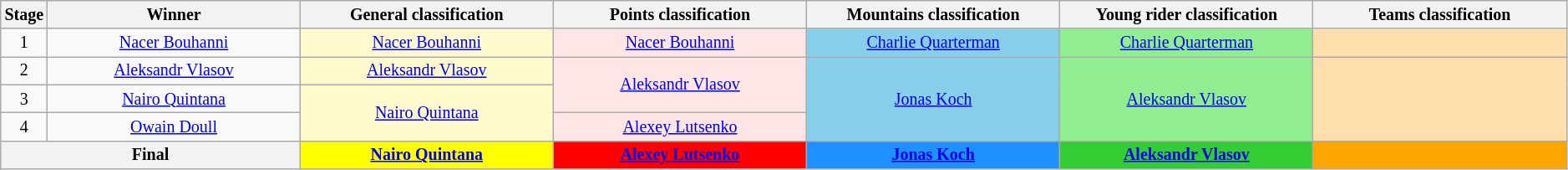<table class="wikitable" style="text-align: center; font-size:smaller;">
<tr style="background:#efefef;">
<th style="width:1%;">Stage</th>
<th style="width:16.5%;">Winner</th>
<th style="width:16.5%;">General classification<br></th>
<th style="width:16.5%;">Points classification<br></th>
<th style="width:16.5%;">Mountains classification<br></th>
<th style="width:16.5%;">Young rider classification<br></th>
<th style="width:16.5%;">Teams classification<br></th>
</tr>
<tr>
<td>1</td>
<td><a href='#'>Nacer Bouhanni</a></td>
<td style="background:LemonChiffon;"><a href='#'>Nacer Bouhanni</a></td>
<td style="background:#FFE6E6;"><a href='#'>Nacer Bouhanni</a></td>
<td style="background:skyblue;"><a href='#'>Charlie Quarterman</a></td>
<td style="background:lightgreen;"><a href='#'>Charlie Quarterman</a></td>
<td style="background:navajowhite"></td>
</tr>
<tr>
<td>2</td>
<td><a href='#'>Aleksandr Vlasov</a></td>
<td style="background:LemonChiffon;"><a href='#'>Aleksandr Vlasov</a></td>
<td style="background:#FFE6E6;" rowspan="2"><a href='#'>Aleksandr Vlasov</a></td>
<td style="background:skyblue;" rowspan="3"><a href='#'>Jonas Koch</a></td>
<td style="background:lightgreen;" rowspan="3"><a href='#'>Aleksandr Vlasov</a></td>
<td style="background:navajowhite" rowspan="3"></td>
</tr>
<tr>
<td>3</td>
<td><a href='#'>Nairo Quintana</a></td>
<td style="background:LemonChiffon;" rowspan="2"><a href='#'>Nairo Quintana</a></td>
</tr>
<tr>
<td>4</td>
<td><a href='#'>Owain Doull</a></td>
<td style="background:#FFE6E6;"><a href='#'>Alexey Lutsenko</a></td>
</tr>
<tr>
<th colspan="2">Final</th>
<th style="background:yellow;"><a href='#'>Nairo Quintana</a></th>
<th style="background:#f00;"><a href='#'>Alexey Lutsenko</a></th>
<th style="background:dodgerblue;"><a href='#'>Jonas Koch</a></th>
<th style="background:limegreen;"><a href='#'>Aleksandr Vlasov</a></th>
<th style="background:orange;"></th>
</tr>
</table>
